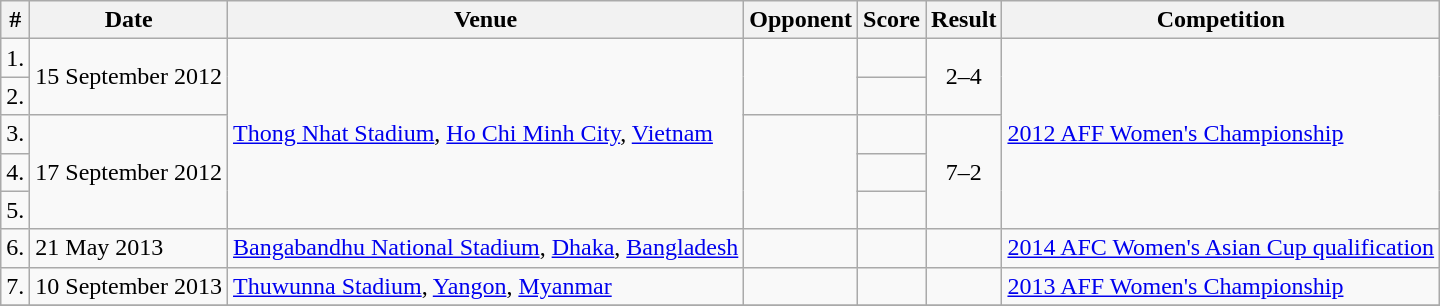<table class="wikitable">
<tr>
<th>#</th>
<th>Date</th>
<th>Venue</th>
<th>Opponent</th>
<th>Score</th>
<th>Result</th>
<th>Competition</th>
</tr>
<tr>
<td>1.</td>
<td rowspan=2>15 September 2012</td>
<td rowspan=5><a href='#'>Thong Nhat Stadium</a>, <a href='#'>Ho Chi Minh City</a>, <a href='#'>Vietnam</a></td>
<td rowspan=2></td>
<td></td>
<td rowspan=2 style="text-align:center;">2–4</td>
<td rowspan=5><a href='#'>2012 AFF Women's Championship</a></td>
</tr>
<tr>
<td>2.</td>
<td></td>
</tr>
<tr>
<td>3.</td>
<td rowspan=3>17 September 2012</td>
<td rowspan=3></td>
<td></td>
<td rowspan=3 style="text-align:center;">7–2</td>
</tr>
<tr>
<td>4.</td>
<td></td>
</tr>
<tr>
<td>5.</td>
<td></td>
</tr>
<tr>
<td>6.</td>
<td>21 May 2013</td>
<td><a href='#'>Bangabandhu National Stadium</a>, <a href='#'>Dhaka</a>, <a href='#'>Bangladesh</a></td>
<td></td>
<td></td>
<td></td>
<td><a href='#'>2014 AFC Women's Asian Cup qualification</a></td>
</tr>
<tr>
<td>7.</td>
<td>10 September 2013</td>
<td><a href='#'>Thuwunna Stadium</a>, <a href='#'>Yangon</a>, <a href='#'>Myanmar</a></td>
<td></td>
<td></td>
<td></td>
<td><a href='#'>2013 AFF Women's Championship</a></td>
</tr>
<tr>
</tr>
</table>
